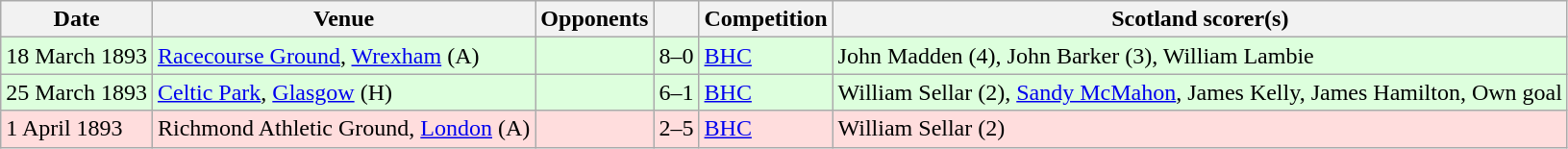<table class="wikitable">
<tr>
<th>Date</th>
<th>Venue</th>
<th>Opponents</th>
<th></th>
<th>Competition</th>
<th>Scotland scorer(s)</th>
</tr>
<tr bgcolor=#ddffdd>
<td>18 March 1893</td>
<td><a href='#'>Racecourse Ground</a>, <a href='#'>Wrexham</a> (A)</td>
<td></td>
<td align=center>8–0</td>
<td><a href='#'>BHC</a></td>
<td>John Madden (4), John Barker (3), William Lambie</td>
</tr>
<tr bgcolor=#ddffdd>
<td>25 March 1893</td>
<td><a href='#'>Celtic Park</a>, <a href='#'>Glasgow</a> (H)</td>
<td></td>
<td align=center>6–1</td>
<td><a href='#'>BHC</a></td>
<td>William Sellar (2), <a href='#'>Sandy McMahon</a>, James Kelly, James Hamilton, Own goal</td>
</tr>
<tr bgcolor=#ffdddd>
<td>1 April 1893</td>
<td>Richmond Athletic Ground, <a href='#'>London</a> (A)</td>
<td></td>
<td align=center>2–5</td>
<td><a href='#'>BHC</a></td>
<td>William Sellar (2)</td>
</tr>
</table>
